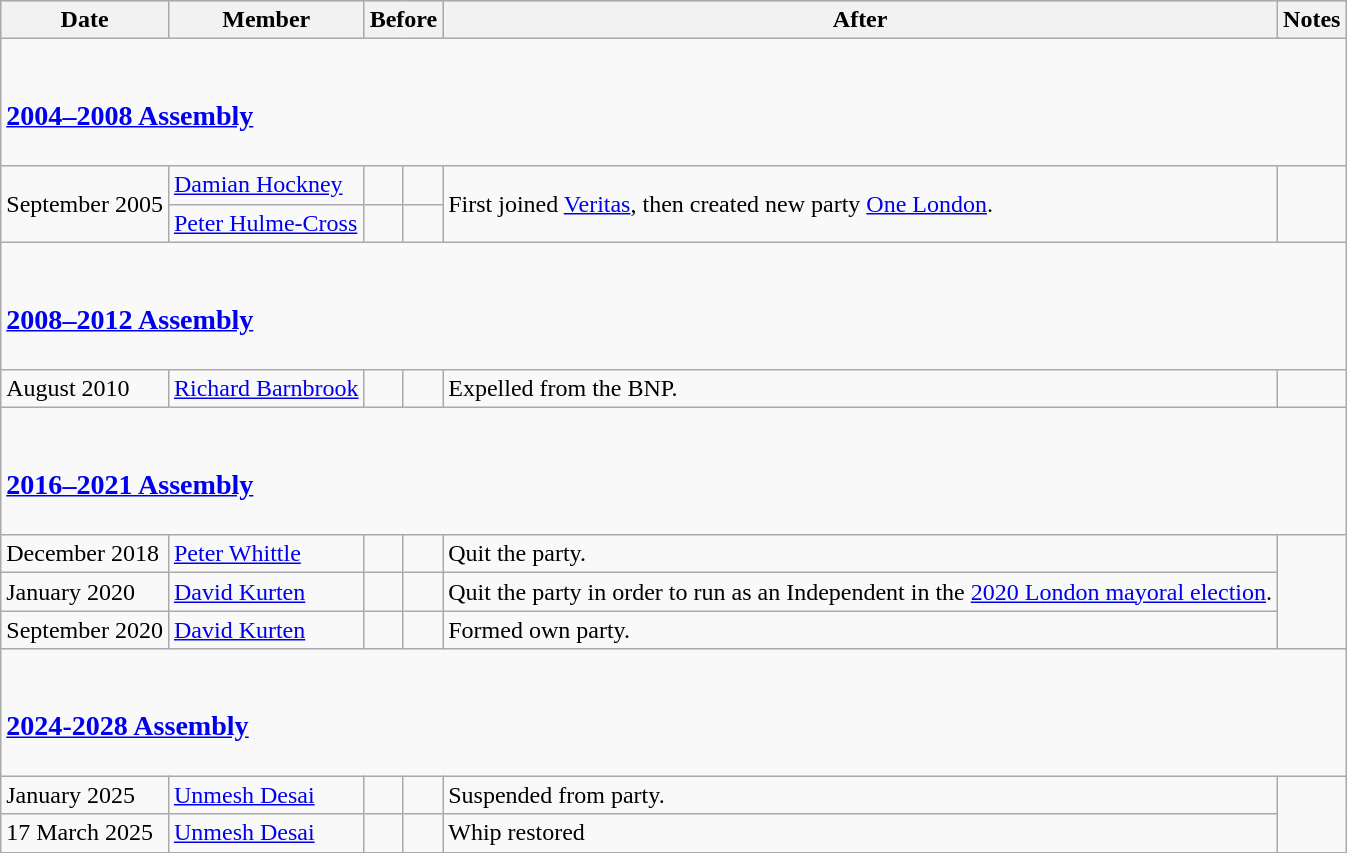<table class="wikitable">
<tr style="background:#ccc;">
<th>Date</th>
<th>Member</th>
<th colspan=2>Before</th>
<th colspan=2>After</th>
<th>Notes</th>
</tr>
<tr>
<td colspan=7><br><h3><a href='#'>2004–2008 Assembly</a></h3></td>
</tr>
<tr>
<td rowspan="2">September 2005</td>
<td><a href='#'>Damian Hockney</a></td>
<td></td>
<td></td>
<td rowspan="2">First joined <a href='#'>Veritas</a>, then created new party <a href='#'>One London</a>.</td>
</tr>
<tr>
<td><a href='#'>Peter Hulme-Cross</a></td>
<td></td>
<td></td>
</tr>
<tr>
<td colspan=7><br><h3><a href='#'>2008–2012 Assembly</a></h3></td>
</tr>
<tr>
<td>August 2010</td>
<td><a href='#'>Richard Barnbrook</a></td>
<td></td>
<td></td>
<td>Expelled from the BNP.</td>
</tr>
<tr>
<td colspan=7><br><h3><a href='#'>2016–2021 Assembly</a></h3></td>
</tr>
<tr>
<td>December 2018</td>
<td><a href='#'>Peter Whittle</a></td>
<td></td>
<td></td>
<td>Quit the party.</td>
</tr>
<tr>
<td>January 2020</td>
<td><a href='#'>David Kurten</a></td>
<td></td>
<td></td>
<td>Quit the party in order to run as an Independent in the <a href='#'>2020 London mayoral election</a>.</td>
</tr>
<tr>
<td>September 2020</td>
<td><a href='#'>David Kurten</a></td>
<td></td>
<td></td>
<td>Formed own party.</td>
</tr>
<tr>
<td colspan=7><br><h3><a href='#'>2024-2028 Assembly</a></h3></td>
</tr>
<tr>
<td>January 2025</td>
<td><a href='#'>Unmesh Desai</a></td>
<td></td>
<td></td>
<td>Suspended from party.</td>
</tr>
<tr>
<td>17 March 2025</td>
<td><a href='#'>Unmesh Desai</a></td>
<td></td>
<td></td>
<td>Whip restored</td>
</tr>
</table>
